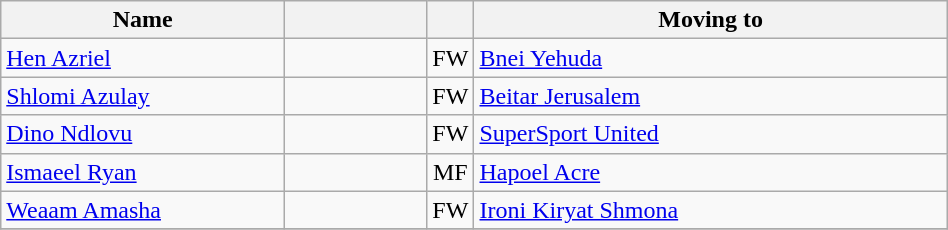<table class="wikitable" style="text-align: center; width:50%">
<tr>
<th width=30% align="center">Name</th>
<th width=15% align="center"></th>
<th width=5% align="center"></th>
<th width=50% align="center">Moving to</th>
</tr>
<tr>
<td align=left><a href='#'>Hen Azriel</a></td>
<td></td>
<td>FW</td>
<td align=left> <a href='#'>Bnei Yehuda</a></td>
</tr>
<tr>
<td align=left><a href='#'>Shlomi Azulay</a></td>
<td></td>
<td>FW</td>
<td align=left> <a href='#'>Beitar Jerusalem</a></td>
</tr>
<tr>
<td align=left><a href='#'>Dino Ndlovu</a></td>
<td></td>
<td>FW</td>
<td align=left> <a href='#'>SuperSport United</a></td>
</tr>
<tr>
<td align=left><a href='#'>Ismaeel Ryan</a></td>
<td></td>
<td>MF</td>
<td align=left> <a href='#'>Hapoel Acre</a></td>
</tr>
<tr>
<td align=left><a href='#'>Weaam Amasha</a></td>
<td></td>
<td>FW</td>
<td align=left> <a href='#'>Ironi Kiryat Shmona</a></td>
</tr>
<tr>
</tr>
</table>
